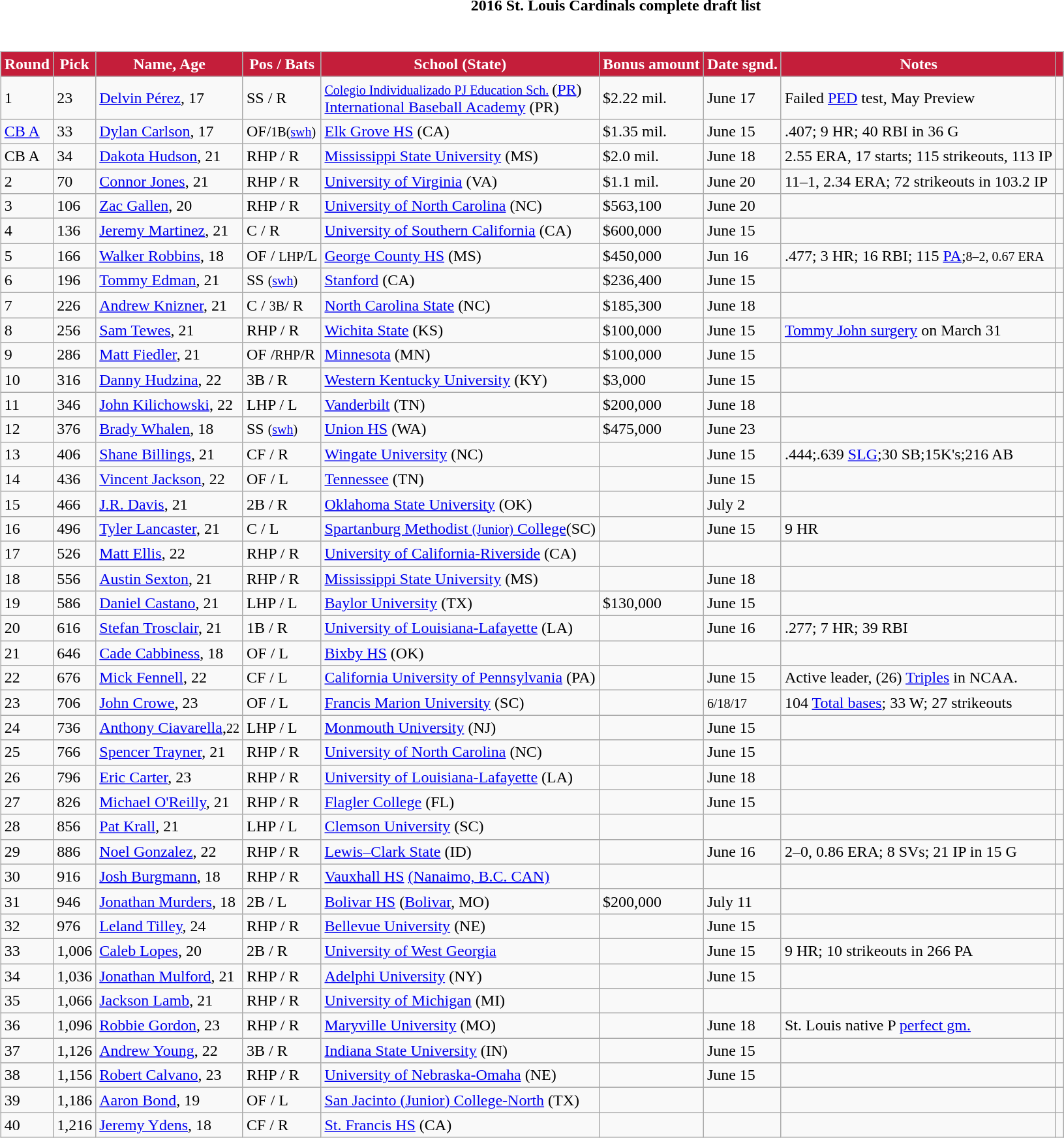<table class="toccolours collapsible" style="width:100%; background:inherit">
<tr>
<th>2016 St. Louis Cardinals complete draft list</th>
</tr>
<tr>
<td><br><table class="wikitable">
<tr>
<th style="background:#C41E3A; color:white;">Round</th>
<th style="background:#C41E3A; color:white;">Pick</th>
<th style="background:#C41E3A; color:white;">Name, Age</th>
<th style="background:#C41E3A; color:white;">Pos / Bats</th>
<th style="background:#C41E3A; color:white;">School (State)</th>
<th style="background:#C41E3A; color:white;">Bonus amount</th>
<th style="background:#C41E3A; color:white;">Date sgnd.</th>
<th style="background:#C41E3A; color:white;">Notes</th>
<th style="background:#C41E3A; color:white;"></th>
</tr>
<tr>
<td>1</td>
<td>23</td>
<td><a href='#'>Delvin Pérez</a>, 17</td>
<td>SS / R</td>
<td><small><a href='#'>Colegio Individualizado PJ Education Sch.</a> </small>(<a href='#'>PR</a>)<br><a href='#'>International Baseball Academy</a> (PR)</td>
<td>$2.22 mil.</td>
<td>June 17</td>
<td>Failed <a href='#'>PED</a> test, May Preview</td>
<td></td>
</tr>
<tr>
<td><a href='#'>CB A</a></td>
<td>33</td>
<td><a href='#'>Dylan Carlson</a>, 17</td>
<td>OF/<small>1B(<a href='#'>swh</a>)</small></td>
<td><a href='#'>Elk Grove HS</a> (CA)</td>
<td>$1.35 mil.</td>
<td>June 15</td>
<td>.407; 9 HR; 40 RBI in 36 G</td>
<td></td>
</tr>
<tr>
<td>CB A</td>
<td>34</td>
<td><a href='#'>Dakota Hudson</a>, 21</td>
<td>RHP / R</td>
<td><a href='#'>Mississippi State University</a> (MS)</td>
<td>$2.0 mil.</td>
<td>June 18</td>
<td>2.55 ERA, 17 starts; 115 strikeouts, 113 IP</td>
<td></td>
</tr>
<tr>
<td>2</td>
<td>70</td>
<td><a href='#'>Connor Jones</a>, 21</td>
<td>RHP / R</td>
<td><a href='#'>University of Virginia</a> (VA)</td>
<td>$1.1 mil.</td>
<td>June 20</td>
<td>11–1, 2.34 ERA; 72 strikeouts in 103.2 IP</td>
<td></td>
</tr>
<tr>
<td>3</td>
<td>106</td>
<td><a href='#'>Zac Gallen</a>, 20</td>
<td>RHP / R</td>
<td><a href='#'>University of North Carolina</a> (NC)</td>
<td>$563,100</td>
<td>June 20</td>
<td></td>
<td></td>
</tr>
<tr>
<td>4</td>
<td>136</td>
<td><a href='#'>Jeremy Martinez</a>, 21</td>
<td>C / R</td>
<td><a href='#'>University of Southern California</a> (CA)</td>
<td>$600,000</td>
<td>June 15</td>
<td></td>
<td></td>
</tr>
<tr>
<td>5</td>
<td>166</td>
<td><a href='#'>Walker Robbins</a>, 18</td>
<td>OF / <small>LHP</small>/L</td>
<td><a href='#'>George County HS</a> (MS)</td>
<td>$450,000</td>
<td>Jun 16</td>
<td>.477; 3 HR; 16 RBI; 115 <a href='#'>PA</a>;<small>8–2, 0.67 ERA</small></td>
<td></td>
</tr>
<tr>
<td>6</td>
<td>196</td>
<td><a href='#'>Tommy Edman</a>, 21</td>
<td>SS <small>(<a href='#'>swh</a>)</small></td>
<td><a href='#'>Stanford</a> (CA)</td>
<td>$236,400</td>
<td>June 15</td>
<td></td>
<td></td>
</tr>
<tr>
<td>7</td>
<td>226</td>
<td><a href='#'>Andrew Knizner</a>, 21</td>
<td>C / <small>3B</small>/ R</td>
<td><a href='#'>North Carolina State</a> (NC)</td>
<td>$185,300</td>
<td>June 18</td>
<td></td>
<td></td>
</tr>
<tr>
<td>8</td>
<td>256</td>
<td><a href='#'>Sam Tewes</a>, 21</td>
<td>RHP / R</td>
<td><a href='#'>Wichita State</a> (KS)</td>
<td>$100,000</td>
<td>June 15</td>
<td><a href='#'>Tommy John surgery</a> on March 31</td>
<td></td>
</tr>
<tr>
<td>9</td>
<td>286</td>
<td><a href='#'>Matt Fiedler</a>, 21</td>
<td>OF /<small>RHP</small>/R</td>
<td><a href='#'>Minnesota</a> (MN)</td>
<td>$100,000</td>
<td>June 15</td>
<td></td>
<td></td>
</tr>
<tr>
<td>10</td>
<td>316</td>
<td><a href='#'>Danny Hudzina</a>, 22</td>
<td>3B / R</td>
<td><a href='#'>Western Kentucky University</a> (KY)</td>
<td>$3,000</td>
<td>June 15</td>
<td></td>
<td></td>
</tr>
<tr>
<td>11</td>
<td>346</td>
<td><a href='#'>John Kilichowski</a>, 22</td>
<td>LHP / L</td>
<td><a href='#'>Vanderbilt</a> (TN)</td>
<td>$200,000</td>
<td>June 18</td>
<td></td>
<td></td>
</tr>
<tr>
<td>12</td>
<td>376</td>
<td><a href='#'>Brady Whalen</a>, 18</td>
<td>SS <small>(<a href='#'>swh</a>)</small></td>
<td><a href='#'>Union HS</a> (WA)</td>
<td>$475,000</td>
<td>June 23</td>
<td></td>
<td></td>
</tr>
<tr>
<td>13</td>
<td>406</td>
<td><a href='#'>Shane Billings</a>, 21</td>
<td>CF / R</td>
<td><a href='#'>Wingate University</a> (NC)</td>
<td></td>
<td>June 15</td>
<td>.444;.639 <a href='#'>SLG</a>;30 SB;15K's;216 AB</td>
<td></td>
</tr>
<tr>
<td>14</td>
<td>436</td>
<td><a href='#'>Vincent Jackson</a>, 22</td>
<td>OF / L</td>
<td><a href='#'>Tennessee</a> (TN)</td>
<td></td>
<td>June 15</td>
<td></td>
<td></td>
</tr>
<tr>
<td>15</td>
<td>466</td>
<td><a href='#'>J.R. Davis</a>, 21</td>
<td>2B / R</td>
<td><a href='#'>Oklahoma State University</a> (OK)</td>
<td></td>
<td>July 2</td>
<td></td>
<td></td>
</tr>
<tr>
<td>16</td>
<td>496</td>
<td><a href='#'>Tyler Lancaster</a>, 21</td>
<td>C / L</td>
<td><a href='#'>Spartanburg Methodist <small>(Junior)</small> College</a>(SC)</td>
<td></td>
<td>June 15</td>
<td>9 HR</td>
<td></td>
</tr>
<tr>
<td>17</td>
<td>526</td>
<td><a href='#'>Matt Ellis</a>, 22</td>
<td>RHP / R</td>
<td><a href='#'>University of California-Riverside</a> (CA)</td>
<td></td>
<td></td>
<td></td>
<td></td>
</tr>
<tr>
<td>18</td>
<td>556</td>
<td><a href='#'>Austin Sexton</a>, 21</td>
<td>RHP / R</td>
<td><a href='#'>Mississippi State University</a> (MS)</td>
<td></td>
<td>June 18</td>
<td></td>
<td></td>
</tr>
<tr>
<td>19</td>
<td>586</td>
<td><a href='#'>Daniel Castano</a>, 21</td>
<td>LHP / L</td>
<td><a href='#'>Baylor University</a> (TX)</td>
<td>$130,000</td>
<td>June 15</td>
<td></td>
<td></td>
</tr>
<tr>
<td>20</td>
<td>616</td>
<td><a href='#'>Stefan Trosclair</a>, 21</td>
<td>1B / R</td>
<td><a href='#'>University of Louisiana-Lafayette</a> (LA)</td>
<td></td>
<td>June 16</td>
<td>.277; 7 HR; 39 RBI</td>
<td></td>
</tr>
<tr>
<td>21</td>
<td>646</td>
<td><a href='#'>Cade Cabbiness</a>, 18</td>
<td>OF / L</td>
<td><a href='#'>Bixby HS</a> (OK)</td>
<td></td>
<td></td>
<td></td>
<td></td>
</tr>
<tr>
<td>22</td>
<td>676</td>
<td><a href='#'>Mick Fennell</a>, 22</td>
<td>CF / L</td>
<td><a href='#'>California University of Pennsylvania</a> (PA)</td>
<td></td>
<td>June 15</td>
<td>Active leader, (26) <a href='#'>Triples</a> in NCAA.</td>
<td></td>
</tr>
<tr>
<td>23</td>
<td>706</td>
<td><a href='#'>John Crowe</a>, 23</td>
<td>OF / L</td>
<td><a href='#'>Francis Marion University</a> (SC)</td>
<td></td>
<td><small>6/18/17</small></td>
<td>104 <a href='#'>Total bases</a>; 33 W; 27 strikeouts</td>
<td></td>
</tr>
<tr>
<td>24</td>
<td>736</td>
<td><a href='#'>Anthony Ciavarella</a>,<small>22</small></td>
<td>LHP / L</td>
<td><a href='#'>Monmouth University</a> (NJ)</td>
<td></td>
<td>June 15</td>
<td></td>
<td></td>
</tr>
<tr>
<td>25</td>
<td>766</td>
<td><a href='#'>Spencer Trayner</a>, 21</td>
<td>RHP / R</td>
<td><a href='#'>University of North Carolina</a> (NC)</td>
<td></td>
<td>June 15</td>
<td></td>
<td></td>
</tr>
<tr>
<td>26</td>
<td>796</td>
<td><a href='#'>Eric Carter</a>, 23</td>
<td>RHP / R</td>
<td><a href='#'>University of Louisiana-Lafayette</a> (LA)</td>
<td></td>
<td>June 18</td>
<td></td>
<td></td>
</tr>
<tr>
<td>27</td>
<td>826</td>
<td><a href='#'>Michael O'Reilly</a>, 21</td>
<td>RHP / R</td>
<td><a href='#'>Flagler College</a> (FL)</td>
<td></td>
<td>June 15</td>
<td></td>
<td></td>
</tr>
<tr>
<td>28</td>
<td>856</td>
<td><a href='#'>Pat Krall</a>, 21</td>
<td>LHP / L</td>
<td><a href='#'>Clemson University</a> (SC)</td>
<td></td>
<td></td>
<td></td>
<td></td>
</tr>
<tr>
<td>29</td>
<td>886</td>
<td><a href='#'>Noel Gonzalez</a>, 22</td>
<td>RHP / R</td>
<td><a href='#'>Lewis–Clark State</a> (ID)</td>
<td></td>
<td>June 16</td>
<td>2–0, 0.86 ERA; 8 SVs; 21 IP in 15 G</td>
<td></td>
</tr>
<tr>
<td>30</td>
<td>916</td>
<td><a href='#'>Josh Burgmann</a>, 18</td>
<td>RHP / R</td>
<td><a href='#'>Vauxhall HS</a> <a href='#'>(Nanaimo, B.C. CAN)</a></td>
<td></td>
<td></td>
<td></td>
<td></td>
</tr>
<tr>
<td>31</td>
<td>946</td>
<td><a href='#'>Jonathan Murders</a>, 18</td>
<td>2B / L</td>
<td><a href='#'>Bolivar HS</a> (<a href='#'>Bolivar</a>, MO)</td>
<td>$200,000</td>
<td>July 11</td>
<td></td>
<td></td>
</tr>
<tr>
<td>32</td>
<td>976</td>
<td><a href='#'>Leland Tilley</a>, 24</td>
<td>RHP / R</td>
<td><a href='#'>Bellevue University</a> (NE)</td>
<td></td>
<td>June 15</td>
<td></td>
<td></td>
</tr>
<tr>
<td>33</td>
<td>1,006</td>
<td><a href='#'>Caleb Lopes</a>, 20</td>
<td>2B / R</td>
<td><a href='#'>University of West Georgia</a></td>
<td></td>
<td>June 15</td>
<td>9 HR; 10 strikeouts in 266 PA</td>
<td></td>
</tr>
<tr>
<td>34</td>
<td>1,036</td>
<td><a href='#'>Jonathan Mulford</a>, 21</td>
<td>RHP / R</td>
<td><a href='#'>Adelphi University</a> (NY)</td>
<td></td>
<td>June 15</td>
<td></td>
<td></td>
</tr>
<tr>
<td>35</td>
<td>1,066</td>
<td><a href='#'>Jackson Lamb</a>, 21</td>
<td>RHP / R</td>
<td><a href='#'>University of Michigan</a> (MI)</td>
<td></td>
<td></td>
<td></td>
<td></td>
</tr>
<tr>
<td>36</td>
<td>1,096</td>
<td><a href='#'>Robbie Gordon</a>, 23</td>
<td>RHP / R</td>
<td><a href='#'>Maryville University</a> (MO)</td>
<td></td>
<td>June 18</td>
<td>St. Louis native P <a href='#'>perfect gm.</a></td>
<td></td>
</tr>
<tr>
<td>37</td>
<td>1,126</td>
<td><a href='#'>Andrew Young</a>, 22</td>
<td>3B / R</td>
<td><a href='#'>Indiana State University</a> (IN)</td>
<td></td>
<td>June 15</td>
<td></td>
<td></td>
</tr>
<tr>
<td>38</td>
<td>1,156</td>
<td><a href='#'>Robert Calvano</a>, 23</td>
<td>RHP / R</td>
<td><a href='#'>University of Nebraska-Omaha</a> (NE)</td>
<td></td>
<td>June 15</td>
<td></td>
<td></td>
</tr>
<tr>
<td>39</td>
<td>1,186</td>
<td><a href='#'>Aaron Bond</a>, 19</td>
<td>OF / L</td>
<td><a href='#'>San Jacinto (Junior) College-North</a> (TX)</td>
<td></td>
<td></td>
<td></td>
<td></td>
</tr>
<tr>
<td>40</td>
<td>1,216</td>
<td><a href='#'>Jeremy Ydens</a>, 18</td>
<td>CF / R</td>
<td><a href='#'>St. Francis HS</a> (CA)</td>
<td></td>
<td></td>
<td></td>
<td></td>
</tr>
</table>
</td>
</tr>
</table>
